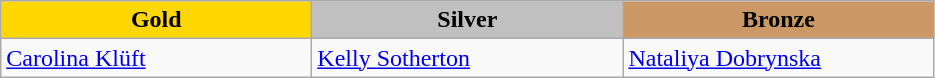<table class="wikitable" style="text-align:left">
<tr align="center">
<td width=200 bgcolor=gold><strong>Gold</strong></td>
<td width=200 bgcolor=silver><strong>Silver</strong></td>
<td width=200 bgcolor=CC9966><strong>Bronze</strong></td>
</tr>
<tr>
<td><a href='#'>Carolina Klüft</a><br><em></em></td>
<td><a href='#'>Kelly Sotherton</a><br><em></em></td>
<td><a href='#'>Nataliya Dobrynska</a><br><em></em></td>
</tr>
</table>
